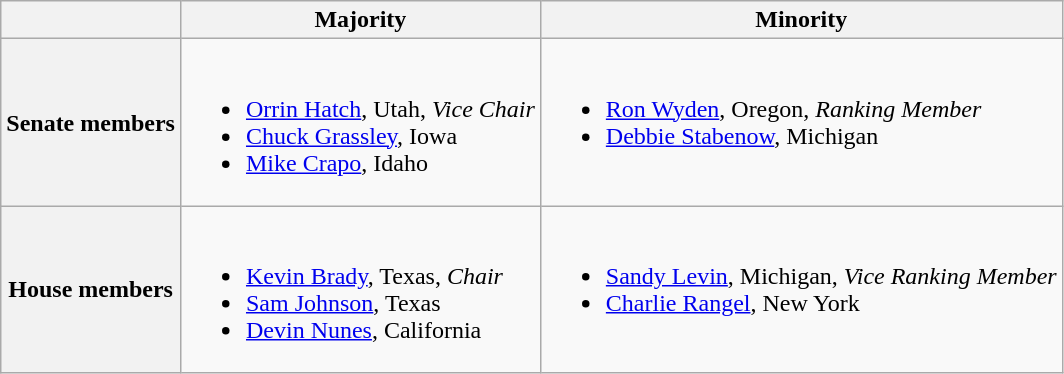<table class="wikitable">
<tr>
<th></th>
<th>Majority</th>
<th>Minority</th>
</tr>
<tr>
<th>Senate members</th>
<td valign="top" ><br><ul><li><a href='#'>Orrin Hatch</a>, Utah, <em>Vice Chair</em></li><li><a href='#'>Chuck Grassley</a>, Iowa</li><li><a href='#'>Mike Crapo</a>, Idaho</li></ul></td>
<td valign="top" ><br><ul><li><a href='#'>Ron Wyden</a>, Oregon, <em>Ranking Member</em></li><li><a href='#'>Debbie Stabenow</a>, Michigan</li></ul></td>
</tr>
<tr>
<th>House members</th>
<td valign="top" ><br><ul><li><a href='#'>Kevin Brady</a>, Texas, <em>Chair</em></li><li><a href='#'>Sam Johnson</a>, Texas</li><li><a href='#'>Devin Nunes</a>, California</li></ul></td>
<td valign="top" ><br><ul><li><a href='#'>Sandy Levin</a>, Michigan, <em>Vice Ranking Member</em></li><li><a href='#'>Charlie Rangel</a>, New York</li></ul></td>
</tr>
</table>
